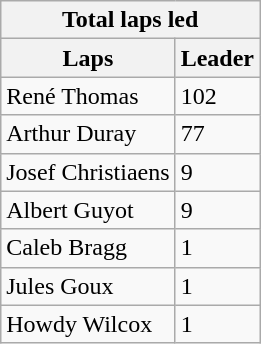<table class="wikitable">
<tr>
<th colspan=2>Total laps led</th>
</tr>
<tr>
<th>Laps</th>
<th>Leader</th>
</tr>
<tr>
<td>René Thomas</td>
<td>102</td>
</tr>
<tr>
<td>Arthur Duray</td>
<td>77</td>
</tr>
<tr>
<td>Josef Christiaens</td>
<td>9</td>
</tr>
<tr>
<td>Albert Guyot</td>
<td>9</td>
</tr>
<tr>
<td>Caleb Bragg</td>
<td>1</td>
</tr>
<tr>
<td>Jules Goux</td>
<td>1</td>
</tr>
<tr>
<td>Howdy Wilcox</td>
<td>1</td>
</tr>
</table>
